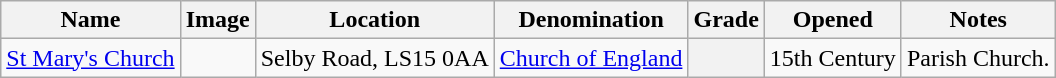<table class="wikitable sortable">
<tr>
<th>Name</th>
<th class="unsortable">Image</th>
<th>Location</th>
<th>Denomination</th>
<th>Grade</th>
<th>Opened</th>
<th class="unsortable">Notes</th>
</tr>
<tr>
<td><a href='#'>St Mary's Church</a></td>
<td></td>
<td>Selby Road, LS15 0AA</td>
<td><a href='#'>Church of England</a></td>
<th></th>
<td>15th Century</td>
<td>Parish Church.</td>
</tr>
</table>
